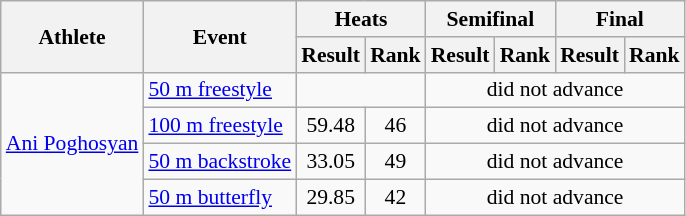<table class="wikitable" border="1" style="font-size:90%; text-align:center">
<tr>
<th rowspan="2">Athlete</th>
<th rowspan="2">Event</th>
<th colspan="2">Heats</th>
<th colspan="2">Semifinal</th>
<th colspan="2">Final</th>
</tr>
<tr>
<th>Result</th>
<th>Rank</th>
<th>Result</th>
<th>Rank</th>
<th>Result</th>
<th>Rank</th>
</tr>
<tr>
<td rowspan="4" align="left"><a href='#'>Ani Poghosyan</a></td>
<td align="left"><a href='#'>50 m freestyle</a></td>
<td colspan=2></td>
<td colspan=4>did not advance</td>
</tr>
<tr>
<td align="left"><a href='#'>100 m freestyle</a></td>
<td>59.48</td>
<td>46</td>
<td colspan=4>did not advance</td>
</tr>
<tr>
<td align="left"><a href='#'>50 m backstroke</a></td>
<td>33.05</td>
<td>49</td>
<td colspan=4>did not advance</td>
</tr>
<tr>
<td align="left"><a href='#'>50 m butterfly</a></td>
<td>29.85</td>
<td>42</td>
<td colspan=4>did not advance</td>
</tr>
</table>
